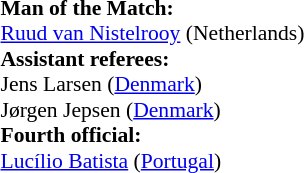<table style="width:100%; font-size:90%;">
<tr>
<td><br><strong>Man of the Match:</strong>
<br><a href='#'>Ruud van Nistelrooy</a> (Netherlands)<br><strong>Assistant referees:</strong>
<br>Jens Larsen (<a href='#'>Denmark</a>)
<br>Jørgen Jepsen (<a href='#'>Denmark</a>)
<br><strong>Fourth official:</strong>
<br><a href='#'>Lucílio Batista</a> (<a href='#'>Portugal</a>)</td>
</tr>
</table>
